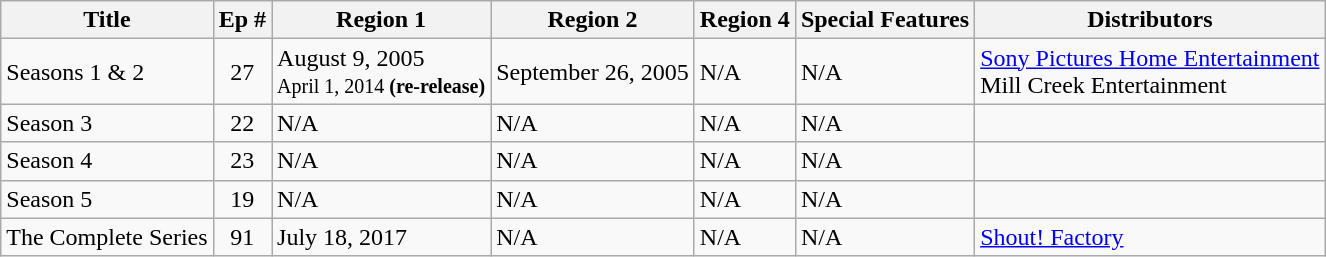<table class="wikitable">
<tr>
<th>Title</th>
<th>Ep #</th>
<th>Region 1</th>
<th>Region 2</th>
<th>Region 4</th>
<th>Special Features</th>
<th>Distributors</th>
</tr>
<tr>
<td>Seasons 1 & 2</td>
<td style="text-align:center;">27</td>
<td>August 9, 2005 <br><small>April 1, 2014 <strong>(re-release)</strong></small></td>
<td>September 26, 2005</td>
<td>N/A</td>
<td>N/A</td>
<td><a href='#'>Sony Pictures Home Entertainment</a><br>Mill Creek Entertainment</td>
</tr>
<tr>
<td>Season 3</td>
<td style="text-align:center;">22</td>
<td>N/A</td>
<td>N/A</td>
<td>N/A</td>
<td>N/A</td>
<td></td>
</tr>
<tr>
<td>Season 4</td>
<td style="text-align:center;">23</td>
<td>N/A</td>
<td>N/A</td>
<td>N/A</td>
<td>N/A</td>
<td></td>
</tr>
<tr>
<td>Season 5</td>
<td style="text-align:center;">19</td>
<td>N/A</td>
<td>N/A</td>
<td>N/A</td>
<td>N/A</td>
<td></td>
</tr>
<tr>
<td>The Complete Series</td>
<td style="text-align:center;">91</td>
<td>July 18, 2017</td>
<td>N/A</td>
<td>N/A</td>
<td>N/A</td>
<td><a href='#'>Shout! Factory</a></td>
</tr>
</table>
